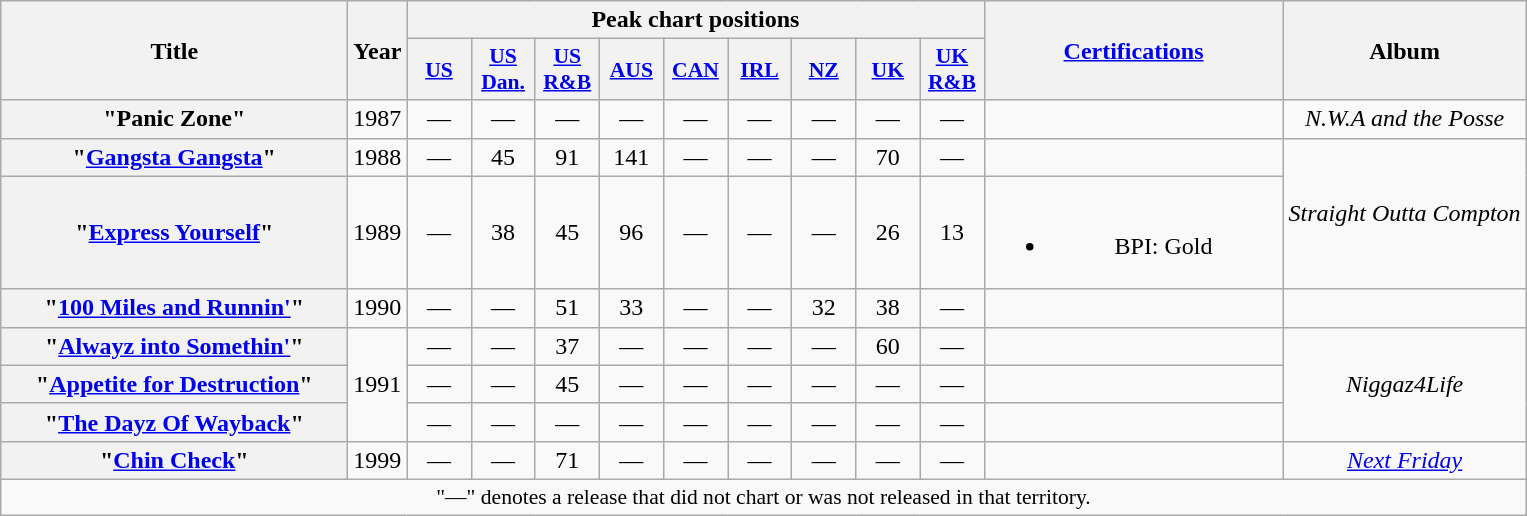<table class="wikitable plainrowheaders" style="text-align:center;">
<tr>
<th scope="col" rowspan="2" style="width:14em;">Title</th>
<th scope="col" rowspan="2">Year</th>
<th scope="col" colspan="9">Peak chart positions</th>
<th scope="col" rowspan="2" style="width:12em;"><a href='#'>Certifications</a></th>
<th scope="col" rowspan="2">Album</th>
</tr>
<tr>
<th scope="col" style="width:2.5em;font-size:90%;"><a href='#'>US</a><br></th>
<th scope="col" style="width:2.5em;font-size:90%;"><a href='#'>US<br>Dan.</a><br></th>
<th scope="col" style="width:2.5em;font-size:90%;"><a href='#'>US<br>R&B</a><br></th>
<th scope="col" style="width:2.5em;font-size:90%;"><a href='#'>AUS</a><br></th>
<th scope="col" style="width:2.5em;font-size:90%;"><a href='#'>CAN</a><br></th>
<th scope="col" style="width:2.5em;font-size:90%;"><a href='#'>IRL</a><br></th>
<th scope="col" style="width:2.5em;font-size:90%;"><a href='#'>NZ</a><br></th>
<th scope="col" style="width:2.5em;font-size:90%;"><a href='#'>UK</a><br></th>
<th scope="col" style="width:2.5em;font-size:90%;"><a href='#'>UK<br>R&B</a><br></th>
</tr>
<tr>
<th scope="row">"Panic Zone"</th>
<td>1987</td>
<td>—</td>
<td>—</td>
<td>—</td>
<td>—</td>
<td>—</td>
<td>—</td>
<td>—</td>
<td>—</td>
<td>—</td>
<td></td>
<td><em>N.W.A and the Posse</em></td>
</tr>
<tr>
<th scope="row">"<a href='#'>Gangsta Gangsta</a>"</th>
<td>1988</td>
<td>—</td>
<td>45</td>
<td>91</td>
<td>141</td>
<td>—</td>
<td>—</td>
<td>—</td>
<td>70</td>
<td>—</td>
<td></td>
<td rowspan="2"><em>Straight Outta Compton</em></td>
</tr>
<tr>
<th scope="row">"<a href='#'>Express Yourself</a>"</th>
<td>1989</td>
<td>—</td>
<td>38</td>
<td>45</td>
<td>96</td>
<td>—</td>
<td>—</td>
<td>—</td>
<td>26</td>
<td>13</td>
<td><br><ul><li>BPI: Gold</li></ul></td>
</tr>
<tr>
<th scope="row">"<a href='#'>100 Miles and Runnin'</a>"</th>
<td>1990</td>
<td>—</td>
<td>—</td>
<td>51</td>
<td>33</td>
<td>—</td>
<td>—</td>
<td>32</td>
<td>38</td>
<td>—</td>
<td></td>
<td><em></em></td>
</tr>
<tr>
<th scope="row">"<a href='#'>Alwayz into Somethin'</a>"</th>
<td rowspan="3">1991</td>
<td>—</td>
<td>—</td>
<td>37</td>
<td>—</td>
<td>—</td>
<td>—</td>
<td>—</td>
<td>60</td>
<td>—</td>
<td></td>
<td rowspan=3"><em>Niggaz4Life</em></td>
</tr>
<tr>
<th scope="row">"<a href='#'>Appetite for Destruction</a>"</th>
<td>—</td>
<td>—</td>
<td>45</td>
<td>—</td>
<td>—</td>
<td>—</td>
<td>—</td>
<td>—</td>
<td>—</td>
<td></td>
</tr>
<tr>
<th scope="row">"<a href='#'>The Dayz Of Wayback</a>"</th>
<td>—</td>
<td>—</td>
<td>—</td>
<td>—</td>
<td>—</td>
<td>—</td>
<td>—</td>
<td>—</td>
<td>—</td>
<td></td>
</tr>
<tr>
<th scope="row">"<a href='#'>Chin Check</a>"<br></th>
<td>1999</td>
<td>—</td>
<td>—</td>
<td>71</td>
<td>—</td>
<td>—</td>
<td>—</td>
<td>—</td>
<td>—</td>
<td>—</td>
<td></td>
<td><em><a href='#'>Next Friday</a></em></td>
</tr>
<tr>
<td colspan="14" style="font-size:90%">"—" denotes a release that did not chart or was not released in that territory.</td>
</tr>
</table>
